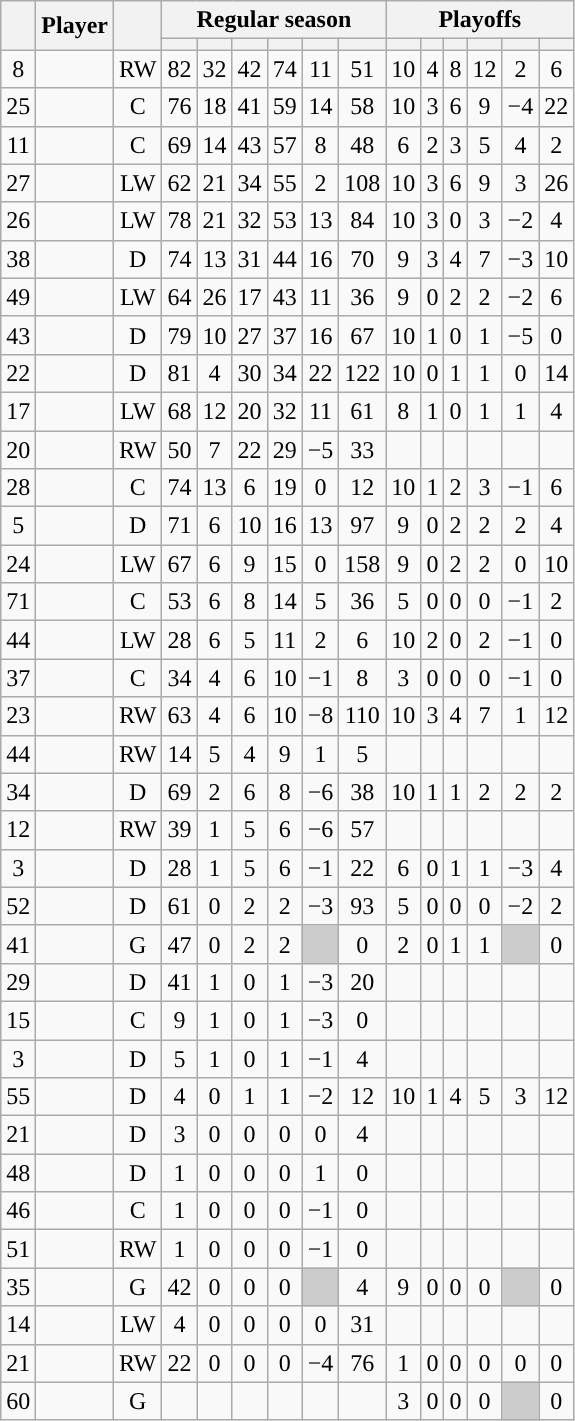<table class="wikitable sortable plainrowheaders" style="text-align:center;">
<tr>
<th scope="col" data-sort-type="number" rowspan="2"></th>
<th scope="col" rowspan="2">Player</th>
<th scope="col" rowspan="2"></th>
<th scope=colgroup colspan=6>Regular season</th>
<th scope=colgroup colspan=6>Playoffs</th>
</tr>
<tr>
<th scope="col" data-sort-type="number"></th>
<th scope="col" data-sort-type="number"></th>
<th scope="col" data-sort-type="number"></th>
<th scope="col" data-sort-type="number"></th>
<th scope="col" data-sort-type="number"></th>
<th scope="col" data-sort-type="number"></th>
<th scope="col" data-sort-type="number"></th>
<th scope="col" data-sort-type="number"></th>
<th scope="col" data-sort-type="number"></th>
<th scope="col" data-sort-type="number"></th>
<th scope="col" data-sort-type="number"></th>
<th scope="col" data-sort-type="number"></th>
</tr>
<tr>
<td scope="row">8</td>
<td align="left"></td>
<td>RW</td>
<td>82</td>
<td>32</td>
<td>42</td>
<td>74</td>
<td>11</td>
<td>51</td>
<td>10</td>
<td>4</td>
<td>8</td>
<td>12</td>
<td>2</td>
<td>6</td>
</tr>
<tr>
<td scope="row">25</td>
<td align="left"></td>
<td>C</td>
<td>76</td>
<td>18</td>
<td>41</td>
<td>59</td>
<td>14</td>
<td>58</td>
<td>10</td>
<td>3</td>
<td>6</td>
<td>9</td>
<td>−4</td>
<td>22</td>
</tr>
<tr>
<td scope="row">11</td>
<td align="left"></td>
<td>C</td>
<td>69</td>
<td>14</td>
<td>43</td>
<td>57</td>
<td>8</td>
<td>48</td>
<td>6</td>
<td>2</td>
<td>3</td>
<td>5</td>
<td>4</td>
<td>2</td>
</tr>
<tr>
<td scope="row">27</td>
<td align="left"></td>
<td>LW</td>
<td>62</td>
<td>21</td>
<td>34</td>
<td>55</td>
<td>2</td>
<td>108</td>
<td>10</td>
<td>3</td>
<td>6</td>
<td>9</td>
<td>3</td>
<td>26</td>
</tr>
<tr>
<td scope="row">26</td>
<td align="left"></td>
<td>LW</td>
<td>78</td>
<td>21</td>
<td>32</td>
<td>53</td>
<td>13</td>
<td>84</td>
<td>10</td>
<td>3</td>
<td>0</td>
<td>3</td>
<td>−2</td>
<td>4</td>
</tr>
<tr>
<td scope="row">38</td>
<td align="left"></td>
<td>D</td>
<td>74</td>
<td>13</td>
<td>31</td>
<td>44</td>
<td>16</td>
<td>70</td>
<td>9</td>
<td>3</td>
<td>4</td>
<td>7</td>
<td>−3</td>
<td>10</td>
</tr>
<tr>
<td scope="row">49</td>
<td align="left"></td>
<td>LW</td>
<td>64</td>
<td>26</td>
<td>17</td>
<td>43</td>
<td>11</td>
<td>36</td>
<td>9</td>
<td>0</td>
<td>2</td>
<td>2</td>
<td>−2</td>
<td>6</td>
</tr>
<tr>
<td scope="row">43</td>
<td align="left"></td>
<td>D</td>
<td>79</td>
<td>10</td>
<td>27</td>
<td>37</td>
<td>16</td>
<td>67</td>
<td>10</td>
<td>1</td>
<td>0</td>
<td>1</td>
<td>−5</td>
<td>0</td>
</tr>
<tr>
<td scope="row">22</td>
<td align="left"></td>
<td>D</td>
<td>81</td>
<td>4</td>
<td>30</td>
<td>34</td>
<td>22</td>
<td>122</td>
<td>10</td>
<td>0</td>
<td>1</td>
<td>1</td>
<td>0</td>
<td>14</td>
</tr>
<tr>
<td scope="row">17</td>
<td align="left"></td>
<td>LW</td>
<td>68</td>
<td>12</td>
<td>20</td>
<td>32</td>
<td>11</td>
<td>61</td>
<td>8</td>
<td>1</td>
<td>0</td>
<td>1</td>
<td>1</td>
<td>4</td>
</tr>
<tr>
<td scope="row">20</td>
<td align="left"></td>
<td>RW</td>
<td>50</td>
<td>7</td>
<td>22</td>
<td>29</td>
<td>−5</td>
<td>33</td>
<td></td>
<td></td>
<td></td>
<td></td>
<td></td>
<td></td>
</tr>
<tr>
<td scope="row">28</td>
<td align="left"></td>
<td>C</td>
<td>74</td>
<td>13</td>
<td>6</td>
<td>19</td>
<td>0</td>
<td>12</td>
<td>10</td>
<td>1</td>
<td>2</td>
<td>3</td>
<td>−1</td>
<td>6</td>
</tr>
<tr>
<td scope="row">5</td>
<td align="left"></td>
<td>D</td>
<td>71</td>
<td>6</td>
<td>10</td>
<td>16</td>
<td>13</td>
<td>97</td>
<td>9</td>
<td>0</td>
<td>2</td>
<td>2</td>
<td>2</td>
<td>4</td>
</tr>
<tr>
<td scope="row">24</td>
<td align="left"></td>
<td>LW</td>
<td>67</td>
<td>6</td>
<td>9</td>
<td>15</td>
<td>0</td>
<td>158</td>
<td>9</td>
<td>0</td>
<td>2</td>
<td>2</td>
<td>0</td>
<td>10</td>
</tr>
<tr>
<td scope="row">71</td>
<td align="left"></td>
<td>C</td>
<td>53</td>
<td>6</td>
<td>8</td>
<td>14</td>
<td>5</td>
<td>36</td>
<td>5</td>
<td>0</td>
<td>0</td>
<td>0</td>
<td>−1</td>
<td>2</td>
</tr>
<tr>
<td scope="row">44</td>
<td align="left"></td>
<td>LW</td>
<td>28</td>
<td>6</td>
<td>5</td>
<td>11</td>
<td>2</td>
<td>6</td>
<td>10</td>
<td>2</td>
<td>0</td>
<td>2</td>
<td>−1</td>
<td>0</td>
</tr>
<tr>
<td scope="row">37</td>
<td align="left"></td>
<td>C</td>
<td>34</td>
<td>4</td>
<td>6</td>
<td>10</td>
<td>−1</td>
<td>8</td>
<td>3</td>
<td>0</td>
<td>0</td>
<td>0</td>
<td>−1</td>
<td>0</td>
</tr>
<tr>
<td scope="row">23</td>
<td align="left"></td>
<td>RW</td>
<td>63</td>
<td>4</td>
<td>6</td>
<td>10</td>
<td>−8</td>
<td>110</td>
<td>10</td>
<td>3</td>
<td>4</td>
<td>7</td>
<td>1</td>
<td>12</td>
</tr>
<tr>
<td scope="row">44</td>
<td align="left"></td>
<td>RW</td>
<td>14</td>
<td>5</td>
<td>4</td>
<td>9</td>
<td>1</td>
<td>5</td>
<td></td>
<td></td>
<td></td>
<td></td>
<td></td>
<td></td>
</tr>
<tr>
<td scope="row">34</td>
<td align="left"></td>
<td>D</td>
<td>69</td>
<td>2</td>
<td>6</td>
<td>8</td>
<td>−6</td>
<td>38</td>
<td>10</td>
<td>1</td>
<td>1</td>
<td>2</td>
<td>2</td>
<td>2</td>
</tr>
<tr>
<td scope="row">12</td>
<td align="left"></td>
<td>RW</td>
<td>39</td>
<td>1</td>
<td>5</td>
<td>6</td>
<td>−6</td>
<td>57</td>
<td></td>
<td></td>
<td></td>
<td></td>
<td></td>
<td></td>
</tr>
<tr>
<td scope="row">3</td>
<td align="left"></td>
<td>D</td>
<td>28</td>
<td>1</td>
<td>5</td>
<td>6</td>
<td>−1</td>
<td>22</td>
<td>6</td>
<td>0</td>
<td>1</td>
<td>1</td>
<td>−3</td>
<td>4</td>
</tr>
<tr>
<td scope="row">52</td>
<td align="left"></td>
<td>D</td>
<td>61</td>
<td>0</td>
<td>2</td>
<td>2</td>
<td>−3</td>
<td>93</td>
<td>5</td>
<td>0</td>
<td>0</td>
<td>0</td>
<td>−2</td>
<td>2</td>
</tr>
<tr>
<td scope="row">41</td>
<td align="left"></td>
<td>G</td>
<td>47</td>
<td>0</td>
<td>2</td>
<td>2</td>
<td style="background:#ccc"></td>
<td>0</td>
<td>2</td>
<td>0</td>
<td>1</td>
<td>1</td>
<td style="background:#ccc"></td>
<td>0</td>
</tr>
<tr>
<td scope="row">29</td>
<td align="left"></td>
<td>D</td>
<td>41</td>
<td>1</td>
<td>0</td>
<td>1</td>
<td>−3</td>
<td>20</td>
<td></td>
<td></td>
<td></td>
<td></td>
<td></td>
<td></td>
</tr>
<tr>
<td scope="row">15</td>
<td align="left"></td>
<td>C</td>
<td>9</td>
<td>1</td>
<td>0</td>
<td>1</td>
<td>−3</td>
<td>0</td>
<td></td>
<td></td>
<td></td>
<td></td>
<td></td>
<td></td>
</tr>
<tr>
<td scope="row">3</td>
<td align="left"></td>
<td>D</td>
<td>5</td>
<td>1</td>
<td>0</td>
<td>1</td>
<td>−1</td>
<td>4</td>
<td></td>
<td></td>
<td></td>
<td></td>
<td></td>
<td></td>
</tr>
<tr>
<td scope="row">55</td>
<td align="left"></td>
<td>D</td>
<td>4</td>
<td>0</td>
<td>1</td>
<td>1</td>
<td>−2</td>
<td>12</td>
<td>10</td>
<td>1</td>
<td>4</td>
<td>5</td>
<td>3</td>
<td>12</td>
</tr>
<tr>
<td scope="row">21</td>
<td align="left"></td>
<td>D</td>
<td>3</td>
<td>0</td>
<td>0</td>
<td>0</td>
<td>0</td>
<td>4</td>
<td></td>
<td></td>
<td></td>
<td></td>
<td></td>
<td></td>
</tr>
<tr>
<td scope="row">48</td>
<td align="left"></td>
<td>D</td>
<td>1</td>
<td>0</td>
<td>0</td>
<td>0</td>
<td>1</td>
<td>0</td>
<td></td>
<td></td>
<td></td>
<td></td>
<td></td>
<td></td>
</tr>
<tr>
<td scope="row">46</td>
<td align="left"></td>
<td>C</td>
<td>1</td>
<td>0</td>
<td>0</td>
<td>0</td>
<td>−1</td>
<td>0</td>
<td></td>
<td></td>
<td></td>
<td></td>
<td></td>
<td></td>
</tr>
<tr>
<td scope="row">51</td>
<td align="left"></td>
<td>RW</td>
<td>1</td>
<td>0</td>
<td>0</td>
<td>0</td>
<td>−1</td>
<td>0</td>
<td></td>
<td></td>
<td></td>
<td></td>
<td></td>
<td></td>
</tr>
<tr>
<td scope="row">35</td>
<td align="left"></td>
<td>G</td>
<td>42</td>
<td>0</td>
<td>0</td>
<td>0</td>
<td style="background:#ccc"></td>
<td>4</td>
<td>9</td>
<td>0</td>
<td>0</td>
<td>0</td>
<td style="background:#ccc"></td>
<td>0</td>
</tr>
<tr>
<td scope="row">14</td>
<td align="left"></td>
<td>LW</td>
<td>4</td>
<td>0</td>
<td>0</td>
<td>0</td>
<td>0</td>
<td>31</td>
<td></td>
<td></td>
<td></td>
<td></td>
<td></td>
<td></td>
</tr>
<tr>
<td scope="row">21</td>
<td align="left"></td>
<td>RW</td>
<td>22</td>
<td>0</td>
<td>0</td>
<td>0</td>
<td>−4</td>
<td>76</td>
<td>1</td>
<td>0</td>
<td>0</td>
<td>0</td>
<td>0</td>
<td>0</td>
</tr>
<tr>
<td scope="row">60</td>
<td align="left"></td>
<td>G</td>
<td></td>
<td></td>
<td></td>
<td></td>
<td></td>
<td></td>
<td>3</td>
<td>0</td>
<td>0</td>
<td>0</td>
<td style="background:#ccc"></td>
<td>0</td>
</tr>
</table>
